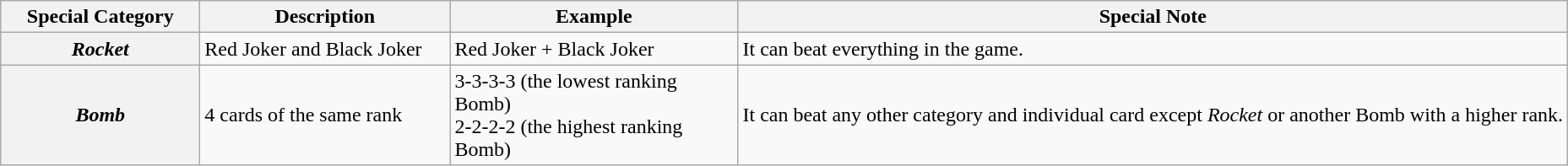<table class="wikitable" style="text-align:left">
<tr>
<th width="150">Special Category</th>
<th width="190">Description</th>
<th width="220">Example</th>
<th>Special Note</th>
</tr>
<tr>
<th><em>Rocket</em></th>
<td>Red Joker and Black Joker</td>
<td>Red Joker + Black Joker</td>
<td>It can beat everything in the game.</td>
</tr>
<tr>
<th><em>Bomb</em></th>
<td>4 cards of the same rank</td>
<td>3-3-3-3 (the lowest ranking Bomb)<br>2-2-2-2 (the highest ranking Bomb)</td>
<td>It can beat any other category and individual card except <em>Rocket</em> or another Bomb with a higher rank.</td>
</tr>
</table>
